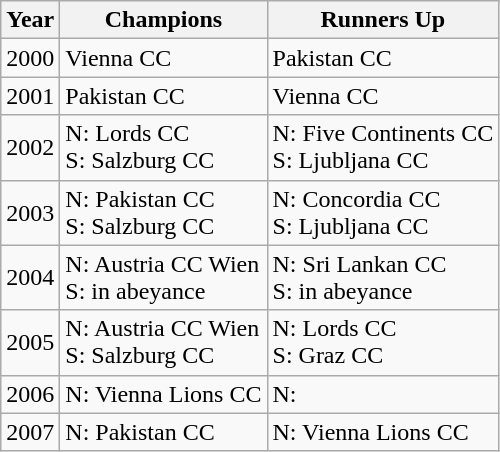<table class="wikitable">
<tr>
<th>Year</th>
<th>Champions</th>
<th>Runners Up</th>
</tr>
<tr>
<td>2000</td>
<td>Vienna CC</td>
<td>Pakistan CC</td>
</tr>
<tr>
<td>2001</td>
<td>Pakistan CC</td>
<td>Vienna CC</td>
</tr>
<tr>
<td>2002</td>
<td>N: Lords CC<br>S: Salzburg CC</td>
<td>N: Five Continents CC<br> S: Ljubljana CC</td>
</tr>
<tr>
<td>2003</td>
<td>N: Pakistan CC<br>S: Salzburg CC</td>
<td>N: Concordia CC<br> S: Ljubljana CC</td>
</tr>
<tr>
<td>2004</td>
<td>N: Austria CC Wien<br>S: in abeyance</td>
<td>N: Sri Lankan CC<br> S: in abeyance</td>
</tr>
<tr>
<td>2005</td>
<td>N: Austria CC Wien<br>S: Salzburg CC</td>
<td>N: Lords CC<br> S: Graz CC</td>
</tr>
<tr>
<td>2006</td>
<td>N: Vienna Lions CC</td>
<td>N:</td>
</tr>
<tr>
<td>2007</td>
<td>N: Pakistan CC</td>
<td>N: Vienna Lions CC</td>
</tr>
</table>
